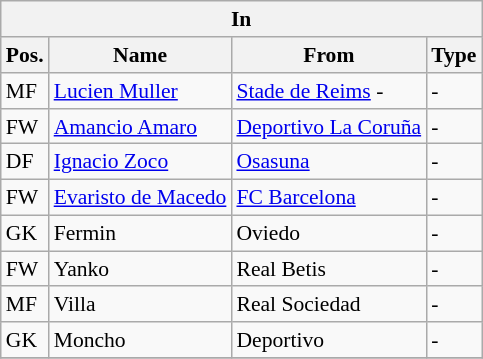<table class="wikitable" style="font-size:90%;float:left; margin-right:1em;">
<tr>
<th colspan="4">In</th>
</tr>
<tr>
<th>Pos.</th>
<th>Name</th>
<th>From</th>
<th>Type</th>
</tr>
<tr>
<td>MF</td>
<td><a href='#'>Lucien Muller</a></td>
<td><a href='#'>Stade de Reims</a>		-</td>
<td>-</td>
</tr>
<tr>
<td>FW</td>
<td><a href='#'>Amancio Amaro</a></td>
<td><a href='#'>Deportivo La Coruña</a></td>
<td>-</td>
</tr>
<tr>
<td>DF</td>
<td><a href='#'>Ignacio Zoco</a></td>
<td><a href='#'>Osasuna</a></td>
<td>-</td>
</tr>
<tr>
<td>FW</td>
<td><a href='#'>Evaristo de Macedo</a></td>
<td><a href='#'>FC Barcelona</a></td>
<td>-</td>
</tr>
<tr>
<td>GK</td>
<td>Fermin</td>
<td>Oviedo</td>
<td>-</td>
</tr>
<tr>
<td>FW</td>
<td>Yanko</td>
<td>Real Betis</td>
<td>-</td>
</tr>
<tr>
<td>MF</td>
<td>Villa</td>
<td>Real Sociedad</td>
<td>-</td>
</tr>
<tr>
<td>GK</td>
<td>Moncho</td>
<td>Deportivo</td>
<td>-</td>
</tr>
<tr>
</tr>
</table>
